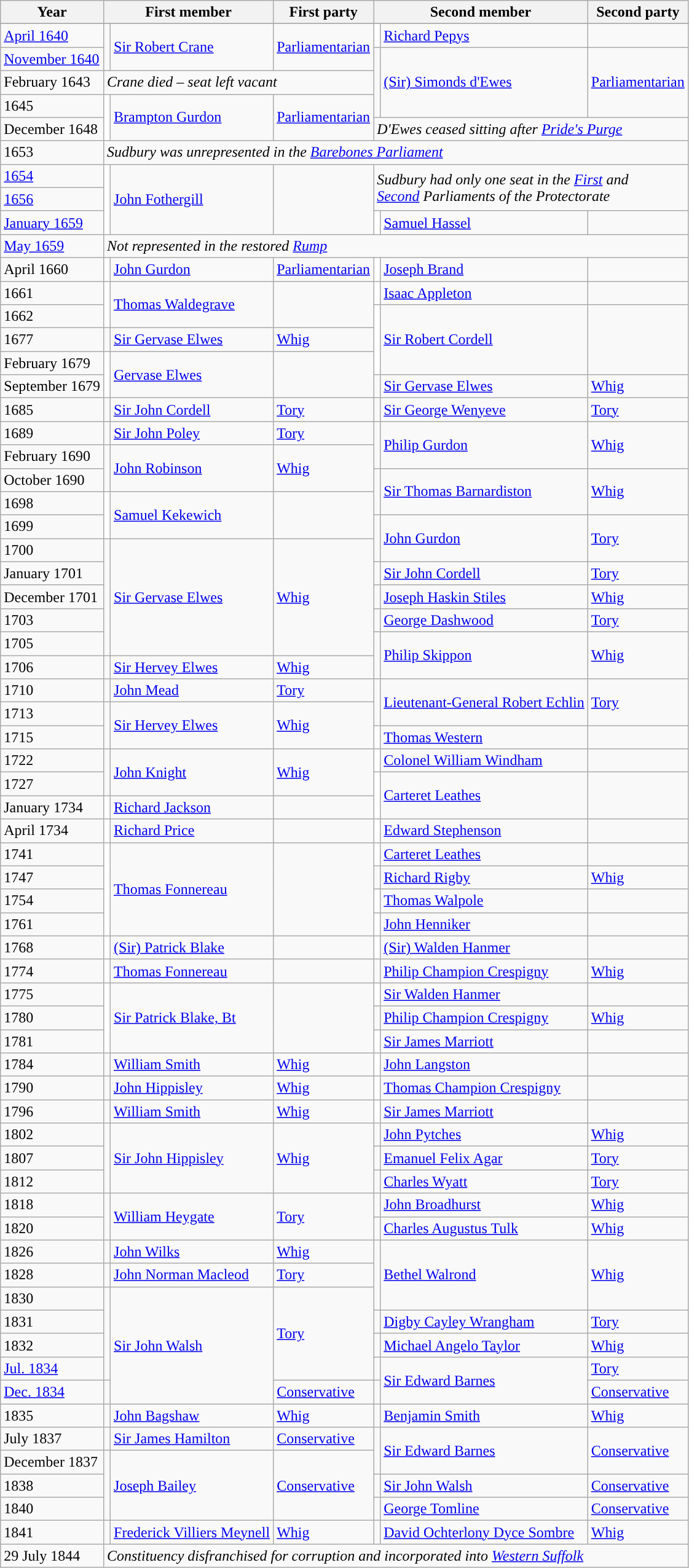<table class="wikitable">
<tr>
<th>Year</th>
<th colspan="2">First member</th>
<th>First party</th>
<th colspan="2">Second member</th>
<th>Second party</th>
</tr>
<tr>
</tr>
<tr>
<td><a href='#'>April 1640</a></td>
<td rowspan="2" style="color:inherit;background-color: "></td>
<td rowspan="2"><a href='#'>Sir Robert Crane</a></td>
<td rowspan="2"><a href='#'>Parliamentarian</a></td>
<td style="color:inherit;background-color: white"></td>
<td><a href='#'>Richard Pepys</a></td>
<td></td>
</tr>
<tr>
<td><a href='#'>November 1640</a></td>
<td rowspan="3" style="color:inherit;background-color: "></td>
<td rowspan="3"><a href='#'>(Sir) Simonds d'Ewes</a></td>
<td rowspan="3"><a href='#'>Parliamentarian</a></td>
</tr>
<tr>
<td>February 1643</td>
<td colspan="3"><em>Crane died – seat left vacant</em></td>
</tr>
<tr>
<td>1645</td>
<td rowspan="2" style="color:inherit;background-color: white"></td>
<td rowspan="2"><a href='#'>Brampton Gurdon</a></td>
<td rowspan="2"><a href='#'>Parliamentarian</a></td>
</tr>
<tr>
<td>December 1648</td>
<td colspan="3"><em>D'Ewes ceased sitting after <a href='#'>Pride's Purge</a></em></td>
</tr>
<tr>
<td>1653</td>
<td colspan="6"><em>Sudbury was unrepresented in the <a href='#'>Barebones Parliament</a></em></td>
</tr>
<tr>
<td><a href='#'>1654</a></td>
<td rowspan="3" style="color:inherit;background-color: white"></td>
<td rowspan="3"><a href='#'>John Fothergill</a></td>
<td rowspan="3"></td>
<td rowspan="2" colspan="3"><em>Sudbury had only one seat in the <a href='#'>First</a>  and <br><a href='#'>Second</a> Parliaments of the Protectorate</em></td>
</tr>
<tr>
<td><a href='#'>1656</a></td>
</tr>
<tr>
<td><a href='#'>January 1659</a></td>
<td style="color:inherit;background-color: white"></td>
<td><a href='#'>Samuel Hassel</a></td>
<td></td>
</tr>
<tr>
<td><a href='#'>May 1659</a></td>
<td colspan="6"><em>Not represented in the restored <a href='#'>Rump</a></em></td>
</tr>
<tr>
<td>April 1660</td>
<td style="color:inherit;background-color: white"></td>
<td><a href='#'>John Gurdon</a></td>
<td>  <a href='#'>Parliamentarian</a></td>
<td style="color:inherit;background-color: white"></td>
<td><a href='#'>Joseph Brand</a></td>
<td></td>
</tr>
<tr>
<td>1661</td>
<td rowspan="2" style="color:inherit;background-color: white"></td>
<td rowspan="2"><a href='#'>Thomas Waldegrave</a></td>
<td rowspan="2"></td>
<td style="color:inherit;background-color: white"></td>
<td><a href='#'>Isaac Appleton</a></td>
<td></td>
</tr>
<tr>
<td>1662</td>
<td rowspan="3" style="color:inherit;background-color: white"></td>
<td rowspan="3"><a href='#'>Sir Robert Cordell</a></td>
<td rowspan="3"></td>
</tr>
<tr>
<td>1677</td>
<td style="color:inherit;background-color: "></td>
<td><a href='#'>Sir Gervase Elwes</a></td>
<td> <a href='#'>Whig</a></td>
</tr>
<tr>
<td>February 1679</td>
<td rowspan="2" style="color:inherit;background-color: white"></td>
<td rowspan="2"><a href='#'>Gervase Elwes</a></td>
<td rowspan="2"></td>
</tr>
<tr>
<td>September 1679</td>
<td style="color:inherit;background-color: "></td>
<td><a href='#'>Sir Gervase Elwes</a></td>
<td> <a href='#'>Whig</a></td>
</tr>
<tr>
<td>1685</td>
<td style="color:inherit;background-color: "></td>
<td><a href='#'>Sir John Cordell</a></td>
<td> <a href='#'>Tory</a></td>
<td style="color:inherit;background-color: "></td>
<td><a href='#'>Sir George Wenyeve</a></td>
<td> <a href='#'>Tory</a></td>
</tr>
<tr>
<td>1689</td>
<td style="color:inherit;background-color: "></td>
<td><a href='#'>Sir John Poley</a></td>
<td> <a href='#'>Tory</a></td>
<td rowspan="2" style="color:inherit;background-color: "></td>
<td rowspan="2"><a href='#'>Philip Gurdon</a></td>
<td rowspan="2">   <a href='#'>Whig</a></td>
</tr>
<tr>
<td>February 1690</td>
<td rowspan="2" style="color:inherit;background-color: "></td>
<td rowspan="2"><a href='#'>John Robinson</a></td>
<td rowspan="2"> <a href='#'>Whig</a></td>
</tr>
<tr>
<td>October 1690</td>
<td rowspan="2" style="color:inherit;background-color: "></td>
<td rowspan="2"><a href='#'>Sir Thomas Barnardiston</a></td>
<td rowspan="2"> <a href='#'>Whig</a></td>
</tr>
<tr>
<td>1698</td>
<td rowspan="2" style="color:inherit;background-color: white"></td>
<td rowspan="2"><a href='#'>Samuel Kekewich</a></td>
<td rowspan="2"></td>
</tr>
<tr>
<td>1699</td>
<td rowspan="2" style="color:inherit;background-color: "></td>
<td rowspan="2"><a href='#'>John Gurdon</a></td>
<td rowspan="2"> <a href='#'>Tory</a></td>
</tr>
<tr>
<td>1700</td>
<td rowspan="5" style="color:inherit;background-color: "></td>
<td rowspan="5"><a href='#'>Sir Gervase Elwes</a></td>
<td rowspan="5"> <a href='#'>Whig</a></td>
</tr>
<tr>
<td>January 1701</td>
<td style="color:inherit;background-color: "></td>
<td><a href='#'>Sir John Cordell</a></td>
<td> <a href='#'>Tory</a></td>
</tr>
<tr>
<td>December 1701</td>
<td style="color:inherit;background-color: "></td>
<td><a href='#'>Joseph Haskin Stiles</a></td>
<td> <a href='#'>Whig</a></td>
</tr>
<tr>
<td>1703</td>
<td style="color:inherit;background-color: "></td>
<td><a href='#'>George Dashwood</a></td>
<td> <a href='#'>Tory</a></td>
</tr>
<tr>
<td>1705</td>
<td rowspan="2" style="color:inherit;background-color: "></td>
<td rowspan="2"><a href='#'>Philip Skippon</a></td>
<td rowspan="2"> <a href='#'>Whig</a></td>
</tr>
<tr>
<td>1706</td>
<td style="color:inherit;background-color: "></td>
<td><a href='#'>Sir Hervey Elwes</a></td>
<td> <a href='#'>Whig</a></td>
</tr>
<tr>
<td>1710</td>
<td style="color:inherit;background-color: "></td>
<td><a href='#'>John Mead</a></td>
<td> <a href='#'>Tory</a></td>
<td rowspan="2" style="color:inherit;background-color: "></td>
<td rowspan="2"><a href='#'>Lieutenant-General Robert Echlin</a></td>
<td rowspan="2"> <a href='#'>Tory</a></td>
</tr>
<tr>
<td>1713</td>
<td rowspan="2" style="color:inherit;background-color: "></td>
<td rowspan="2"><a href='#'>Sir Hervey Elwes</a></td>
<td rowspan="2"> <a href='#'>Whig</a></td>
</tr>
<tr>
<td>1715</td>
<td style="color:inherit;background-color: white"></td>
<td><a href='#'>Thomas Western</a></td>
<td></td>
</tr>
<tr>
<td>1722</td>
<td rowspan="2" style="color:inherit;background-color: "></td>
<td rowspan="2"><a href='#'>John Knight</a></td>
<td rowspan="2"> <a href='#'>Whig</a></td>
<td style="color:inherit;background-color: white"></td>
<td><a href='#'>Colonel William Windham</a></td>
<td></td>
</tr>
<tr>
<td>1727</td>
<td rowspan="2" style="color:inherit;background-color: white"></td>
<td rowspan="2"><a href='#'>Carteret Leathes</a></td>
<td rowspan="2"></td>
</tr>
<tr>
<td>January 1734</td>
<td style="color:inherit;background-color: white"></td>
<td><a href='#'>Richard Jackson</a></td>
<td></td>
</tr>
<tr>
<td>April 1734</td>
<td style="color:inherit;background-color: white"></td>
<td><a href='#'>Richard Price</a></td>
<td></td>
<td style="color:inherit;background-color: white"></td>
<td><a href='#'>Edward Stephenson</a></td>
<td></td>
</tr>
<tr>
<td>1741</td>
<td rowspan="4" style="color:inherit;background-color: white"></td>
<td rowspan="4"><a href='#'>Thomas Fonnereau</a></td>
<td rowspan="4"></td>
<td style="color:inherit;background-color: white"></td>
<td><a href='#'>Carteret Leathes</a></td>
<td></td>
</tr>
<tr>
<td>1747</td>
<td style="color:inherit;background-color: "></td>
<td><a href='#'>Richard Rigby</a></td>
<td> <a href='#'>Whig</a></td>
</tr>
<tr>
<td>1754</td>
<td style="color:inherit;background-color: white"></td>
<td><a href='#'>Thomas Walpole</a></td>
<td></td>
</tr>
<tr>
<td>1761</td>
<td style="color:inherit;background-color: white"></td>
<td><a href='#'>John Henniker</a></td>
<td></td>
</tr>
<tr>
<td>1768</td>
<td style="color:inherit;background-color: white"></td>
<td><a href='#'>(Sir) Patrick Blake</a></td>
<td></td>
<td style="color:inherit;background-color: white"></td>
<td><a href='#'>(Sir) Walden Hanmer</a></td>
<td></td>
</tr>
<tr>
<td>1774 </td>
<td style="color:inherit;background-color: white"></td>
<td><a href='#'>Thomas Fonnereau</a></td>
<td></td>
<td style="color:inherit;background-color: "></td>
<td><a href='#'>Philip Champion Crespigny</a></td>
<td> <a href='#'>Whig</a></td>
</tr>
<tr>
<td>1775</td>
<td rowspan="3" style="color:inherit;background-color: white"></td>
<td rowspan="3"><a href='#'>Sir Patrick Blake, Bt</a></td>
<td rowspan="3"></td>
<td style="color:inherit;background-color: white"></td>
<td><a href='#'>Sir Walden Hanmer</a></td>
<td></td>
</tr>
<tr>
<td>1780</td>
<td style="color:inherit;background-color: "></td>
<td><a href='#'>Philip Champion Crespigny</a></td>
<td> <a href='#'>Whig</a></td>
</tr>
<tr>
<td>1781</td>
<td style="color:inherit;background-color: white"></td>
<td><a href='#'>Sir James Marriott</a></td>
<td></td>
</tr>
<tr>
<td>1784</td>
<td style="color:inherit;background-color: "></td>
<td><a href='#'>William Smith</a></td>
<td> <a href='#'>Whig</a></td>
<td style="color:inherit;background-color: white"></td>
<td><a href='#'>John Langston</a></td>
<td></td>
</tr>
<tr>
<td>1790</td>
<td style="color:inherit;background-color: "></td>
<td><a href='#'>John Hippisley</a></td>
<td> <a href='#'>Whig</a></td>
<td style="color:inherit;background-color: white"></td>
<td><a href='#'>Thomas Champion Crespigny</a></td>
<td></td>
</tr>
<tr>
<td>1796</td>
<td style="color:inherit;background-color: "></td>
<td><a href='#'>William Smith</a></td>
<td> <a href='#'>Whig</a></td>
<td style="color:inherit;background-color: white"></td>
<td><a href='#'>Sir James Marriott</a></td>
<td></td>
</tr>
<tr>
<td>1802</td>
<td rowspan="3" style="color:inherit;background-color: "></td>
<td rowspan="3"><a href='#'>Sir John Hippisley</a></td>
<td rowspan="3"><a href='#'>Whig</a></td>
<td style="color:inherit;background-color: "></td>
<td><a href='#'>John Pytches</a></td>
<td><a href='#'>Whig</a></td>
</tr>
<tr>
<td>1807</td>
<td style="color:inherit;background-color: "></td>
<td><a href='#'>Emanuel Felix Agar</a></td>
<td><a href='#'>Tory</a></td>
</tr>
<tr>
<td>1812</td>
<td style="color:inherit;background-color: "></td>
<td><a href='#'>Charles Wyatt</a></td>
<td><a href='#'>Tory</a></td>
</tr>
<tr>
<td>1818</td>
<td rowspan="2" style="color:inherit;background-color: "></td>
<td rowspan="2"><a href='#'>William Heygate</a></td>
<td rowspan="2"><a href='#'>Tory</a></td>
<td style="color:inherit;background-color: "></td>
<td><a href='#'>John Broadhurst</a></td>
<td><a href='#'>Whig</a></td>
</tr>
<tr>
<td>1820</td>
<td style="color:inherit;background-color: "></td>
<td><a href='#'>Charles Augustus Tulk</a></td>
<td><a href='#'>Whig</a></td>
</tr>
<tr>
<td>1826</td>
<td style="color:inherit;background-color: "></td>
<td><a href='#'>John Wilks</a></td>
<td><a href='#'>Whig</a></td>
<td rowspan="3" style="color:inherit;background-color: "></td>
<td rowspan="3"><a href='#'>Bethel Walrond</a></td>
<td rowspan="3"><a href='#'>Whig</a></td>
</tr>
<tr>
<td>1828</td>
<td style="color:inherit;background-color: "></td>
<td><a href='#'>John Norman Macleod</a></td>
<td><a href='#'>Tory</a></td>
</tr>
<tr>
<td>1830</td>
<td rowspan="4" style="color:inherit;background-color: "></td>
<td rowspan="5"><a href='#'>Sir John Walsh</a></td>
<td rowspan="4"><a href='#'>Tory</a></td>
</tr>
<tr>
<td>1831</td>
<td style="color:inherit;background-color: "></td>
<td><a href='#'>Digby Cayley Wrangham</a></td>
<td><a href='#'>Tory</a></td>
</tr>
<tr>
<td>1832</td>
<td style="color:inherit;background-color: "></td>
<td><a href='#'>Michael Angelo Taylor</a></td>
<td><a href='#'>Whig</a></td>
</tr>
<tr>
<td><a href='#'>Jul. 1834</a></td>
<td style="color:inherit;background-color: "></td>
<td rowspan="2"><a href='#'>Sir Edward Barnes</a></td>
<td><a href='#'>Tory</a></td>
</tr>
<tr>
<td><a href='#'>Dec. 1834</a></td>
<td style="color:inherit;background-color: "></td>
<td><a href='#'>Conservative</a></td>
<td style="color:inherit;background-color: "></td>
<td><a href='#'>Conservative</a></td>
</tr>
<tr>
<td>1835</td>
<td style="color:inherit;background-color: "></td>
<td><a href='#'>John Bagshaw</a></td>
<td><a href='#'>Whig</a></td>
<td style="color:inherit;background-color: "></td>
<td><a href='#'>Benjamin Smith</a></td>
<td><a href='#'>Whig</a></td>
</tr>
<tr>
<td>July 1837</td>
<td style="color:inherit;background-color: "></td>
<td><a href='#'>Sir James Hamilton</a></td>
<td><a href='#'>Conservative</a></td>
<td rowspan="2" style="color:inherit;background-color: "></td>
<td rowspan="2"><a href='#'>Sir Edward Barnes</a></td>
<td rowspan="2"><a href='#'>Conservative</a></td>
</tr>
<tr>
<td>December 1837</td>
<td rowspan="3" style="color:inherit;background-color: "></td>
<td rowspan="3"><a href='#'>Joseph Bailey</a></td>
<td rowspan="3"><a href='#'>Conservative</a></td>
</tr>
<tr>
<td>1838</td>
<td style="color:inherit;background-color: "></td>
<td><a href='#'>Sir John Walsh</a></td>
<td><a href='#'>Conservative</a></td>
</tr>
<tr>
<td>1840</td>
<td style="color:inherit;background-color: "></td>
<td><a href='#'>George Tomline</a></td>
<td><a href='#'>Conservative</a></td>
</tr>
<tr>
<td>1841</td>
<td style="color:inherit;background-color: "></td>
<td><a href='#'>Frederick Villiers Meynell</a></td>
<td><a href='#'>Whig</a></td>
<td style="color:inherit;background-color: "></td>
<td><a href='#'>David Ochterlony Dyce Sombre</a></td>
<td><a href='#'>Whig</a></td>
</tr>
<tr>
<td>29 July 1844</td>
<td colspan="6"><em>Constituency disfranchised for corruption and incorporated into <a href='#'>Western Suffolk</a></em></td>
</tr>
</table>
